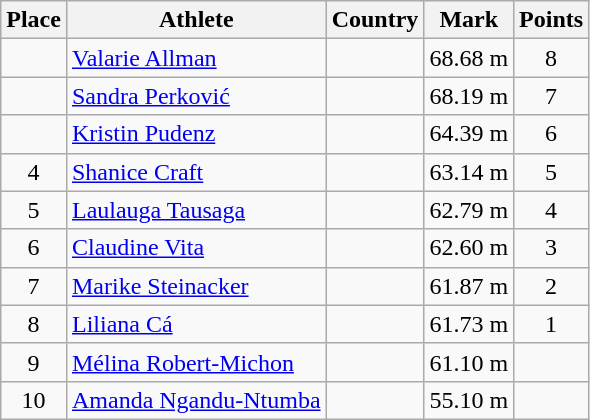<table class="wikitable">
<tr>
<th>Place</th>
<th>Athlete</th>
<th>Country</th>
<th>Mark</th>
<th>Points</th>
</tr>
<tr>
<td align=center></td>
<td><a href='#'>Valarie Allman</a></td>
<td></td>
<td>68.68 m</td>
<td align=center>8</td>
</tr>
<tr>
<td align=center></td>
<td><a href='#'>Sandra Perković</a></td>
<td></td>
<td>68.19 m</td>
<td align=center>7</td>
</tr>
<tr>
<td align=center></td>
<td><a href='#'>Kristin Pudenz</a></td>
<td></td>
<td>64.39 m</td>
<td align=center>6</td>
</tr>
<tr>
<td align=center>4</td>
<td><a href='#'>Shanice Craft</a></td>
<td></td>
<td>63.14 m</td>
<td align=center>5</td>
</tr>
<tr>
<td align=center>5</td>
<td><a href='#'>Laulauga Tausaga</a></td>
<td></td>
<td>62.79 m</td>
<td align=center>4</td>
</tr>
<tr>
<td align=center>6</td>
<td><a href='#'>Claudine Vita</a></td>
<td></td>
<td>62.60 m</td>
<td align=center>3</td>
</tr>
<tr>
<td align=center>7</td>
<td><a href='#'>Marike Steinacker</a></td>
<td></td>
<td>61.87 m</td>
<td align=center>2</td>
</tr>
<tr>
<td align=center>8</td>
<td><a href='#'>Liliana Cá</a></td>
<td></td>
<td>61.73 m</td>
<td align=center>1</td>
</tr>
<tr>
<td align=center>9</td>
<td><a href='#'>Mélina Robert-Michon</a></td>
<td></td>
<td>61.10 m</td>
<td align=center></td>
</tr>
<tr>
<td align=center>10</td>
<td><a href='#'>Amanda Ngandu-Ntumba</a></td>
<td></td>
<td>55.10 m</td>
<td align=center></td>
</tr>
</table>
